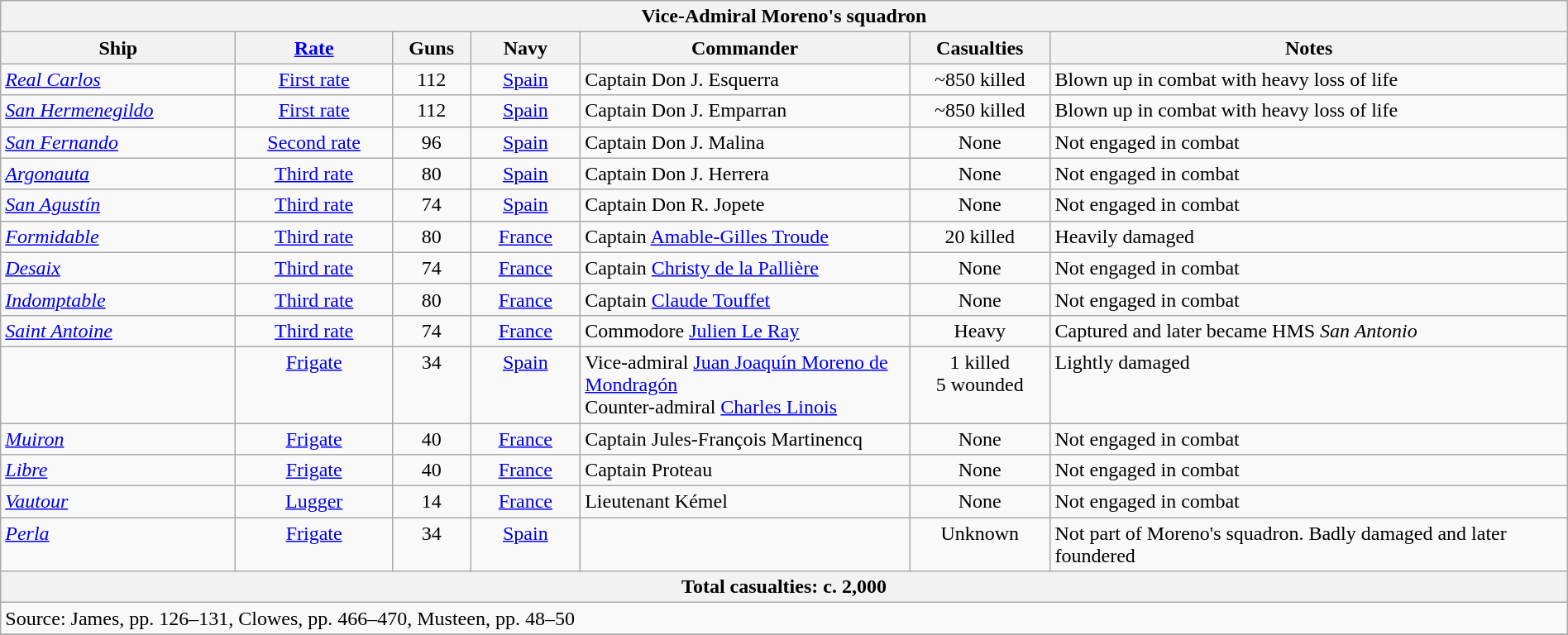<table class="wikitable" width=100%>
<tr valign="top">
<th colspan="7" bgcolor="white">Vice-Admiral Moreno's squadron</th>
</tr>
<tr valign="top">
<th scope="col" width=15%; align= center>Ship</th>
<th scope="col" width=10%; align= center><a href='#'>Rate</a></th>
<th scope="col" width=5%; align= center>Guns</th>
<th scope="col" width=7%; align= center>Navy</th>
<th scope="col" width=21%; align= center>Commander</th>
<th scope="col" width=9%; align= center>Casualties</th>
<th scope="col" width=33%; align= center>Notes</th>
</tr>
<tr valign="top"|- valign="top">
<td align= left><em><a href='#'>Real Carlos</a></em></td>
<td align= center><a href='#'>First rate</a></td>
<td align= center>112</td>
<td align= center><a href='#'>Spain</a></td>
<td align= left>Captain Don J. Esquerra</td>
<td align=center>~850 killed</td>
<td align= left>Blown up in combat with heavy loss of life</td>
</tr>
<tr valign="top"|- valign="top">
<td align= left><em><a href='#'>San Hermenegildo</a></em></td>
<td align= center><a href='#'>First rate</a></td>
<td align= center>112</td>
<td align= center><a href='#'>Spain</a></td>
<td align= left>Captain Don J. Emparran</td>
<td align=center>~850 killed</td>
<td align= left>Blown up in combat with heavy loss of life</td>
</tr>
<tr valign="top">
<td align= left><em><a href='#'>San Fernando</a></em></td>
<td align= center><a href='#'>Second rate</a></td>
<td align= center>96</td>
<td align= center><a href='#'>Spain</a></td>
<td align= left>Captain Don J. Malina</td>
<td align=center>None</td>
<td align= left>Not engaged in combat</td>
</tr>
<tr valign="top">
<td align= left><em><a href='#'>Argonauta</a></em></td>
<td align= center><a href='#'>Third rate</a></td>
<td align= center>80</td>
<td align= center><a href='#'>Spain</a></td>
<td align= left>Captain Don J. Herrera</td>
<td align=center>None</td>
<td align= left>Not engaged in combat</td>
</tr>
<tr valign="top">
<td align= left><em><a href='#'>San Agustín</a></em></td>
<td align= center><a href='#'>Third rate</a></td>
<td align= center>74</td>
<td align= center><a href='#'>Spain</a></td>
<td align= left>Captain Don R. Jopete</td>
<td align=center>None</td>
<td align= left>Not engaged in combat</td>
</tr>
<tr valign="top">
<td align= left><em><a href='#'>Formidable</a></em></td>
<td align= center><a href='#'>Third rate</a></td>
<td align= center>80</td>
<td align= center><a href='#'>France</a></td>
<td align= left>Captain <a href='#'>Amable-Gilles Troude</a></td>
<td align=center>20 killed</td>
<td align= left>Heavily damaged</td>
</tr>
<tr valign="top">
<td align= left><em><a href='#'>Desaix</a></em></td>
<td align= center><a href='#'>Third rate</a></td>
<td align= center>74</td>
<td align= center><a href='#'>France</a></td>
<td align= left>Captain <a href='#'>Christy de la Pallière</a></td>
<td align=center>None</td>
<td align= left>Not engaged in combat</td>
</tr>
<tr valign="top">
<td align= left><em><a href='#'>Indomptable</a></em></td>
<td align= center><a href='#'>Third rate</a></td>
<td align= center>80</td>
<td align= center><a href='#'>France</a></td>
<td align= left>Captain <a href='#'>Claude Touffet</a></td>
<td align=center>None</td>
<td align= left>Not engaged in combat</td>
</tr>
<tr valign="top">
<td align= left><em><a href='#'>Saint Antoine</a></em></td>
<td align= center><a href='#'>Third rate</a></td>
<td align= center>74</td>
<td align= center><a href='#'>France</a></td>
<td align= left>Commodore <a href='#'>Julien Le Ray</a></td>
<td align=center>Heavy</td>
<td align= left>Captured and later became HMS <em>San Antonio</em></td>
</tr>
<tr valign="top">
<td align= left><em></em></td>
<td align= center><a href='#'>Frigate</a></td>
<td align= center>34</td>
<td align= center><a href='#'>Spain</a></td>
<td align= left>Vice-admiral <a href='#'>Juan Joaquín Moreno de Mondragón</a><br>Counter-admiral <a href='#'>Charles Linois</a></td>
<td align=center>1 killed<br>5 wounded</td>
<td align= left>Lightly damaged</td>
</tr>
<tr valign="top">
<td align= left><em><a href='#'>Muiron</a></em></td>
<td align= center><a href='#'>Frigate</a></td>
<td align= center>40</td>
<td align= center><a href='#'>France</a></td>
<td align= left>Captain Jules-François Martinencq</td>
<td align=center>None</td>
<td align= left>Not engaged in combat</td>
</tr>
<tr valign="top">
<td align= left><em><a href='#'>Libre</a></em></td>
<td align= center><a href='#'>Frigate</a></td>
<td align= center>40</td>
<td align= center><a href='#'>France</a></td>
<td align= left>Captain Proteau</td>
<td align=center>None</td>
<td align= left>Not engaged in combat</td>
</tr>
<tr valign="top">
<td align= left><em><a href='#'>Vautour</a></em></td>
<td align= center><a href='#'>Lugger</a></td>
<td align= center>14</td>
<td align= center><a href='#'>France</a></td>
<td align= left>Lieutenant Kémel</td>
<td align=center>None</td>
<td align= left>Not engaged in combat</td>
</tr>
<tr valign="top">
<td align= left><em><a href='#'>Perla</a></em></td>
<td align= center><a href='#'>Frigate</a></td>
<td align= center>34</td>
<td align= center><a href='#'>Spain</a></td>
<td align= left></td>
<td align=center>Unknown</td>
<td align= left>Not part of Moreno's squadron. Badly damaged and later foundered</td>
</tr>
<tr valign="top">
<th colspan="7" bgcolor="white">Total casualties: c. 2,000</th>
</tr>
<tr valign="top">
<td colspan="7" align="left">Source: James, pp. 126–131, Clowes, pp. 466–470, Musteen, pp. 48–50</td>
</tr>
<tr>
</tr>
</table>
